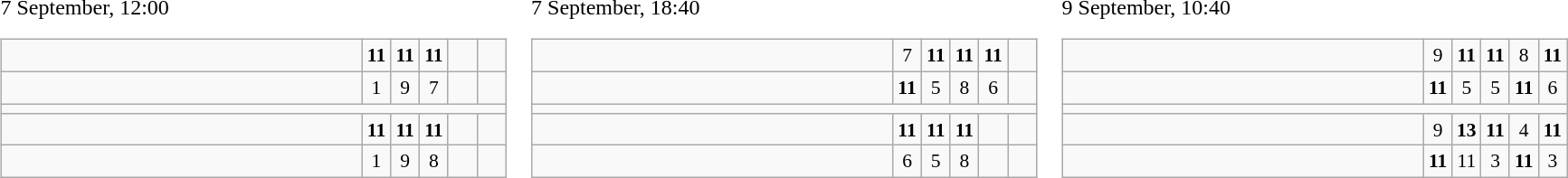<table>
<tr>
<td>7 September, 12:00<br><table class="wikitable" style="text-align:center; font-size:90%;">
<tr>
<td style="width:18em; text-align:left;"><strong></strong></td>
<td style="width:1em"><strong>11</strong></td>
<td style="width:1em"><strong>11</strong></td>
<td style="width:1em"><strong>11</strong></td>
<td style="width:1em"></td>
<td style="width:1em"></td>
</tr>
<tr>
<td style="text-align:left;"></td>
<td>1</td>
<td>9</td>
<td>7</td>
<td></td>
<td></td>
</tr>
<tr>
<td colspan="6"></td>
</tr>
<tr>
<td style="text-align:left;"><strong></strong></td>
<td><strong>11</strong></td>
<td><strong>11</strong></td>
<td><strong>11</strong></td>
<td></td>
<td></td>
</tr>
<tr>
<td style="text-align:left;"></td>
<td>1</td>
<td>9</td>
<td>8</td>
<td></td>
<td></td>
</tr>
</table>
</td>
<td>7 September, 18:40<br><table class="wikitable" style="text-align:center; font-size:90%;">
<tr>
<td style="width:18em; text-align:left;"><strong></strong></td>
<td style="width:1em">7</td>
<td style="width:1em"><strong>11</strong></td>
<td style="width:1em"><strong>11</strong></td>
<td style="width:1em"><strong>11</strong></td>
<td style="width:1em"></td>
</tr>
<tr>
<td style="text-align:left;"></td>
<td><strong>11</strong></td>
<td>5</td>
<td>8</td>
<td>6</td>
<td></td>
</tr>
<tr>
<td colspan="6"></td>
</tr>
<tr>
<td style="text-align:left;"><strong></strong></td>
<td><strong>11</strong></td>
<td><strong>11</strong></td>
<td><strong>11</strong></td>
<td></td>
<td></td>
</tr>
<tr>
<td style="text-align:left;"></td>
<td>6</td>
<td>5</td>
<td>8</td>
<td></td>
<td></td>
</tr>
</table>
</td>
<td>9 September, 10:40<br><table class="wikitable" style="text-align:center; font-size:90%;">
<tr>
<td style="width:18em; text-align:left;"><strong></strong></td>
<td style="width:1em">9</td>
<td style="width:1em"><strong>11</strong></td>
<td style="width:1em"><strong>11</strong></td>
<td style="width:1em">8</td>
<td style="width:1em"><strong>11</strong></td>
</tr>
<tr>
<td style="text-align:left;"></td>
<td><strong>11</strong></td>
<td>5</td>
<td>5</td>
<td><strong>11</strong></td>
<td>6</td>
</tr>
<tr>
<td colspan="6"></td>
</tr>
<tr>
<td style="text-align:left;"><strong></strong></td>
<td>9</td>
<td><strong>13</strong></td>
<td><strong>11</strong></td>
<td>4</td>
<td><strong>11</strong></td>
</tr>
<tr>
<td style="text-align:left;"></td>
<td><strong>11</strong></td>
<td>11</td>
<td>3</td>
<td><strong>11</strong></td>
<td>3</td>
</tr>
</table>
</td>
</tr>
</table>
